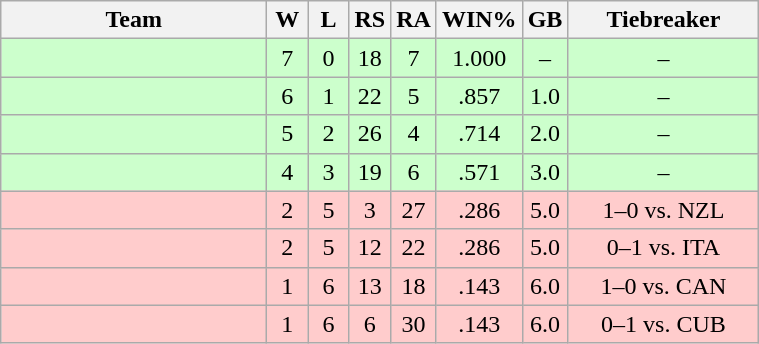<table class=wikitable style=text-align:center>
<tr>
<th width=170>Team</th>
<th width=20>W</th>
<th width=20>L</th>
<th width=20>RS</th>
<th width=20>RA</th>
<th width=20>WIN%</th>
<th width=20>GB</th>
<th width=120>Tiebreaker</th>
</tr>
<tr style="background:#cfc;">
<td align=left></td>
<td>7</td>
<td>0</td>
<td>18</td>
<td>7</td>
<td>1.000</td>
<td>–</td>
<td>–</td>
</tr>
<tr style="background:#cfc;">
<td align=left></td>
<td>6</td>
<td>1</td>
<td>22</td>
<td>5</td>
<td>.857</td>
<td>1.0</td>
<td>–</td>
</tr>
<tr style="background:#cfc;">
<td align=left></td>
<td>5</td>
<td>2</td>
<td>26</td>
<td>4</td>
<td>.714</td>
<td>2.0</td>
<td>–</td>
</tr>
<tr style="background:#cfc;">
<td align=left></td>
<td>4</td>
<td>3</td>
<td>19</td>
<td>6</td>
<td>.571</td>
<td>3.0</td>
<td>–</td>
</tr>
<tr style="background:#fcc;">
<td align=left></td>
<td>2</td>
<td>5</td>
<td>3</td>
<td>27</td>
<td>.286</td>
<td>5.0</td>
<td>1–0 vs. NZL</td>
</tr>
<tr style="background:#fcc;">
<td align=left></td>
<td>2</td>
<td>5</td>
<td>12</td>
<td>22</td>
<td>.286</td>
<td>5.0</td>
<td>0–1 vs. ITA</td>
</tr>
<tr style="background:#fcc;">
<td align=left></td>
<td>1</td>
<td>6</td>
<td>13</td>
<td>18</td>
<td>.143</td>
<td>6.0</td>
<td>1–0 vs. CAN</td>
</tr>
<tr style="background:#fcc;">
<td align=left></td>
<td>1</td>
<td>6</td>
<td>6</td>
<td>30</td>
<td>.143</td>
<td>6.0</td>
<td>0–1 vs. CUB</td>
</tr>
</table>
